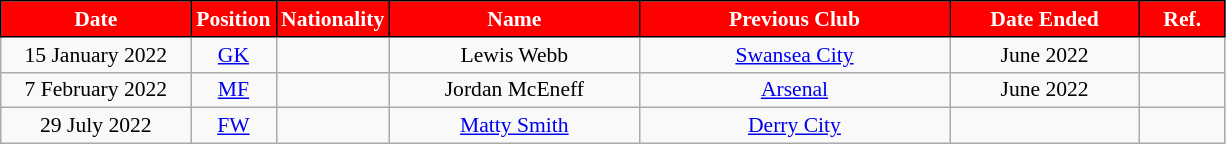<table class="wikitable"  style="text-align:center; font-size:90%; ">
<tr>
<th style="background:#FF0000;color:white;border:1px solid black; width:120px;">Date</th>
<th style="background:#FF0000;color:white;border:1px solid black; width:50px;">Position</th>
<th style="background:#FF0000;color:white;border:1px solid black; width:50px;">Nationality</th>
<th style="background:#FF0000;color:white;border:1px solid black; width:160px;">Name</th>
<th style="background:#FF0000;color:white;border:1px solid black; width:200px;">Previous Club</th>
<th style="background:#FF0000;color:white;border:1px solid black; width:120px;">Date Ended</th>
<th style="background:#FF0000;color:white;border:1px solid black; width:50px;">Ref.</th>
</tr>
<tr>
<td>15 January 2022</td>
<td><a href='#'>GK</a></td>
<td></td>
<td>Lewis Webb</td>
<td> <a href='#'>Swansea City</a></td>
<td>June 2022</td>
<td></td>
</tr>
<tr>
<td>7 February 2022</td>
<td><a href='#'>MF</a></td>
<td></td>
<td>Jordan McEneff</td>
<td> <a href='#'>Arsenal</a></td>
<td>June 2022</td>
<td></td>
</tr>
<tr>
<td>29 July 2022</td>
<td><a href='#'>FW</a></td>
<td></td>
<td><a href='#'>Matty Smith</a></td>
<td> <a href='#'>Derry City</a></td>
<td></td>
<td></td>
</tr>
</table>
